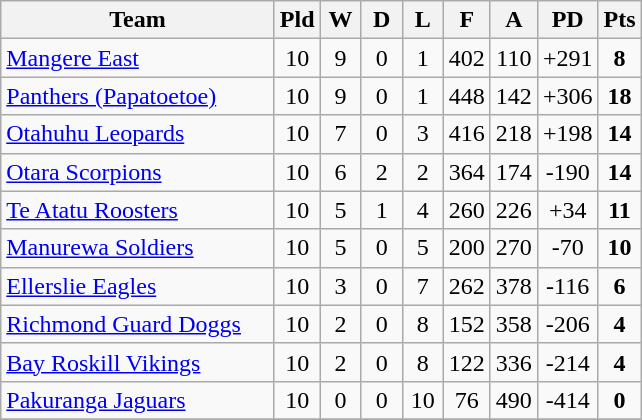<table class="wikitable" style="text-align:center;">
<tr>
<th width=175>Team</th>
<th width=20 abbr="Played">Pld</th>
<th width=20 abbr="Won">W</th>
<th width=20 abbr="Drawn">D</th>
<th width=20 abbr="Lost">L</th>
<th width=20 abbr="For">F</th>
<th width=20 abbr="Against">A</th>
<th width=20 abbr="Point Difference">PD</th>
<th width=20 abbr="Points">Pts</th>
</tr>
<tr>
<td style="text-align:left;"><a href='#'>Mangere East</a></td>
<td>10</td>
<td>9</td>
<td>0</td>
<td>1</td>
<td>402</td>
<td>110</td>
<td>+291</td>
<td><strong>8</strong></td>
</tr>
<tr>
<td style="text-align:left;"><a href='#'>Panthers (Papatoetoe)</a></td>
<td>10</td>
<td>9</td>
<td>0</td>
<td>1</td>
<td>448</td>
<td>142</td>
<td>+306</td>
<td><strong>18</strong></td>
</tr>
<tr>
<td style="text-align:left;"><a href='#'>Otahuhu Leopards</a></td>
<td>10</td>
<td>7</td>
<td>0</td>
<td>3</td>
<td>416</td>
<td>218</td>
<td>+198</td>
<td><strong>14</strong></td>
</tr>
<tr>
<td style="text-align:left;"><a href='#'>Otara Scorpions</a></td>
<td>10</td>
<td>6</td>
<td>2</td>
<td>2</td>
<td>364</td>
<td>174</td>
<td>-190</td>
<td><strong>14</strong></td>
</tr>
<tr>
<td style="text-align:left;"><a href='#'>Te Atatu Roosters</a></td>
<td>10</td>
<td>5</td>
<td>1</td>
<td>4</td>
<td>260</td>
<td>226</td>
<td>+34</td>
<td><strong>11</strong></td>
</tr>
<tr>
<td style="text-align:left;"><a href='#'>Manurewa Soldiers</a></td>
<td>10</td>
<td>5</td>
<td>0</td>
<td>5</td>
<td>200</td>
<td>270</td>
<td>-70</td>
<td><strong>10</strong></td>
</tr>
<tr>
<td style="text-align:left;"><a href='#'>Ellerslie Eagles</a></td>
<td>10</td>
<td>3</td>
<td>0</td>
<td>7</td>
<td>262</td>
<td>378</td>
<td>-116</td>
<td><strong>6</strong></td>
</tr>
<tr>
<td style="text-align:left;"><a href='#'>Richmond Guard Doggs</a></td>
<td>10</td>
<td>2</td>
<td>0</td>
<td>8</td>
<td>152</td>
<td>358</td>
<td>-206</td>
<td><strong>4</strong></td>
</tr>
<tr>
<td style="text-align:left;"><a href='#'>Bay Roskill Vikings</a></td>
<td>10</td>
<td>2</td>
<td>0</td>
<td>8</td>
<td>122</td>
<td>336</td>
<td>-214</td>
<td><strong>4</strong></td>
</tr>
<tr>
<td style="text-align:left;"><a href='#'>Pakuranga Jaguars</a></td>
<td>10</td>
<td>0</td>
<td>0</td>
<td>10</td>
<td>76</td>
<td>490</td>
<td>-414</td>
<td><strong>0</strong></td>
</tr>
<tr>
</tr>
</table>
